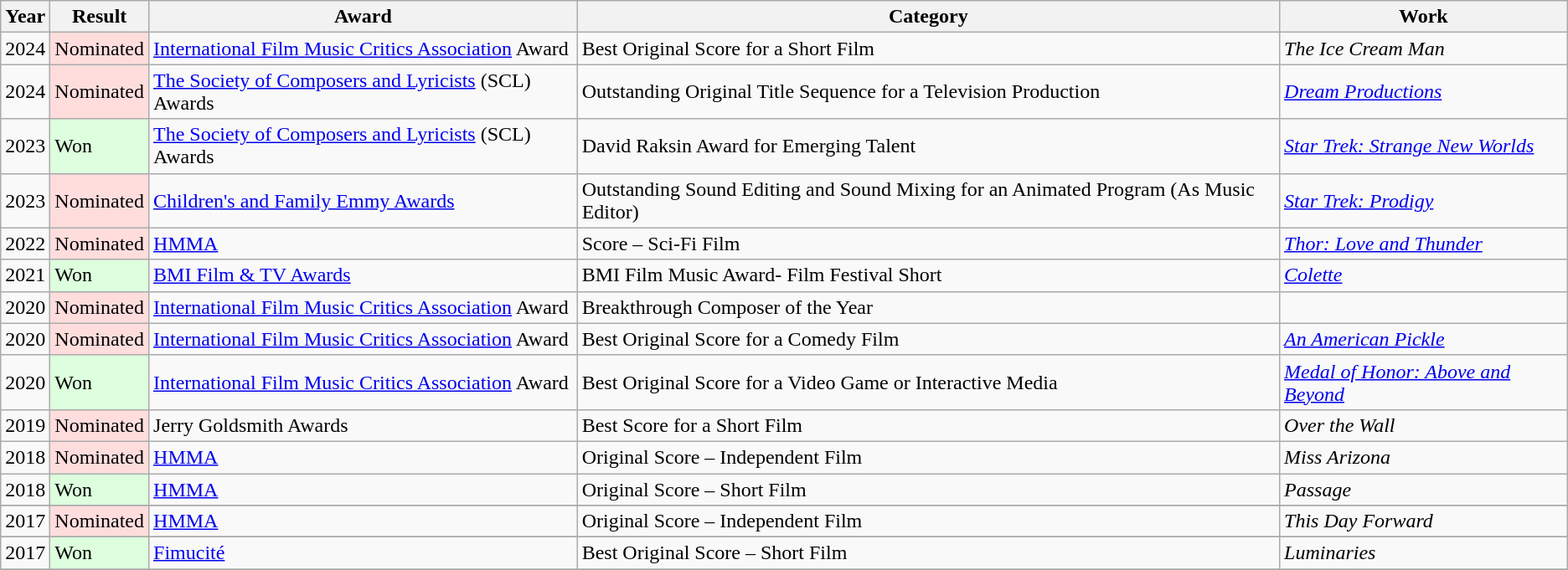<table class="wikitable">
<tr>
<th>Year</th>
<th>Result</th>
<th>Award</th>
<th>Category</th>
<th>Work</th>
</tr>
<tr>
<td rowspan="1">2024</td>
<td style="background: #ffdddd">Nominated</td>
<td><a href='#'>International Film Music Critics Association</a> Award</td>
<td>Best Original Score for a Short Film</td>
<td><em>The Ice Cream Man</em></td>
</tr>
<tr>
<td rowspan="1">2024</td>
<td style="background: #ffdddd">Nominated</td>
<td><a href='#'>The Society of Composers and Lyricists</a> (SCL) Awards</td>
<td>Outstanding Original Title Sequence for a Television Production</td>
<td><em><a href='#'>Dream Productions</a></em></td>
</tr>
<tr>
<td rowspan="1">2023</td>
<td style="background: #ddffdd">Won</td>
<td><a href='#'>The Society of Composers and Lyricists</a> (SCL) Awards</td>
<td>David Raksin Award for Emerging Talent</td>
<td><em><a href='#'>Star Trek: Strange New Worlds</a></em></td>
</tr>
<tr>
<td rowspan="1">2023</td>
<td style="background: #ffdddd">Nominated</td>
<td><a href='#'>Children's and Family Emmy Awards</a></td>
<td>Outstanding Sound Editing and Sound Mixing for an Animated Program (As Music Editor)</td>
<td><em><a href='#'>Star Trek: Prodigy</a></em></td>
</tr>
<tr>
<td rowspan="1">2022</td>
<td style="background: #ffdddd">Nominated</td>
<td><a href='#'>HMMA</a></td>
<td>Score – Sci-Fi Film</td>
<td><em><a href='#'>Thor: Love and Thunder</a></em></td>
</tr>
<tr>
<td>2021</td>
<td style="background: #ddffdd">Won</td>
<td><a href='#'>BMI Film & TV Awards</a></td>
<td>BMI Film Music Award- Film Festival Short</td>
<td><a href='#'><em>Colette</em></a></td>
</tr>
<tr>
<td>2020</td>
<td style="background: #ffdddd">Nominated</td>
<td><a href='#'>International Film Music Critics Association</a> Award</td>
<td>Breakthrough Composer of the Year</td>
<td></td>
</tr>
<tr>
<td>2020</td>
<td style="background: #ffdddd">Nominated</td>
<td><a href='#'>International Film Music Critics Association</a> Award</td>
<td>Best Original Score for a Comedy Film</td>
<td><em><a href='#'>An American Pickle</a></em></td>
</tr>
<tr>
<td>2020</td>
<td style="background: #ddffdd">Won</td>
<td><a href='#'>International Film Music Critics Association</a> Award</td>
<td>Best Original Score for a Video Game or Interactive Media</td>
<td><em><a href='#'>Medal of Honor: Above and Beyond</a></em></td>
</tr>
<tr>
<td>2019</td>
<td style="background: #ffdddd">Nominated</td>
<td>Jerry Goldsmith Awards</td>
<td>Best Score for a Short Film</td>
<td><em>Over the Wall</em></td>
</tr>
<tr>
<td rowspan="1">2018</td>
<td style="background: #ffdddd">Nominated</td>
<td><a href='#'>HMMA</a></td>
<td>Original Score – Independent Film</td>
<td><em>Miss Arizona</em></td>
</tr>
<tr>
<td rowspan="1">2018</td>
<td style="background: #ddffdd">Won</td>
<td><a href='#'>HMMA</a></td>
<td>Original Score – Short Film</td>
<td><em>Passage</em></td>
</tr>
<tr>
</tr>
<tr>
<td rowspan="1">2017</td>
<td style="background: #ffdddd">Nominated</td>
<td><a href='#'>HMMA</a></td>
<td>Original Score – Independent Film</td>
<td><em>This Day Forward</em></td>
</tr>
<tr>
</tr>
<tr>
<td rowspan="1">2017</td>
<td style="background: #ddffdd">Won</td>
<td><a href='#'>Fimucité</a></td>
<td>Best Original Score – Short Film</td>
<td><em>Luminaries</em></td>
</tr>
<tr>
</tr>
</table>
